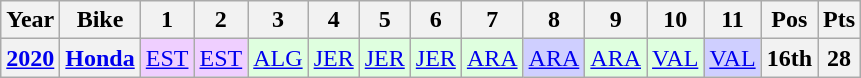<table class="wikitable" style="text-align:center;">
<tr>
<th>Year</th>
<th>Bike</th>
<th>1</th>
<th>2</th>
<th>3</th>
<th>4</th>
<th>5</th>
<th>6</th>
<th>7</th>
<th>8</th>
<th>9</th>
<th>10</th>
<th>11</th>
<th>Pos</th>
<th>Pts</th>
</tr>
<tr>
<th><a href='#'>2020</a></th>
<th><a href='#'>Honda</a></th>
<td style="background:#efcfff;"><a href='#'>EST</a><br></td>
<td style="background:#efcfff;"><a href='#'>EST</a><br></td>
<td style="background:#dfffdf;"><a href='#'>ALG</a><br></td>
<td style="background:#dfffdf;"><a href='#'>JER</a><br></td>
<td style="background:#dfffdf;"><a href='#'>JER</a><br></td>
<td style="background:#dfffdf;"><a href='#'>JER</a><br></td>
<td style="background:#dfffdf;"><a href='#'>ARA</a><br></td>
<td style="background:#cfcfff;"><a href='#'>ARA</a><br></td>
<td style="background:#dfffdf;"><a href='#'>ARA</a><br></td>
<td style="background:#dfffdf;"><a href='#'>VAL</a><br></td>
<td style="background:#cfcfff;"><a href='#'>VAL</a><br></td>
<th>16th</th>
<th>28</th>
</tr>
</table>
